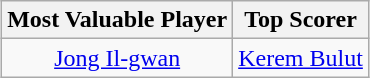<table class=wikitable style="text-align:center; margin:auto">
<tr>
<th>Most Valuable Player</th>
<th>Top Scorer</th>
</tr>
<tr>
<td> <a href='#'>Jong Il-gwan</a></td>
<td> <a href='#'>Kerem Bulut</a></td>
</tr>
</table>
